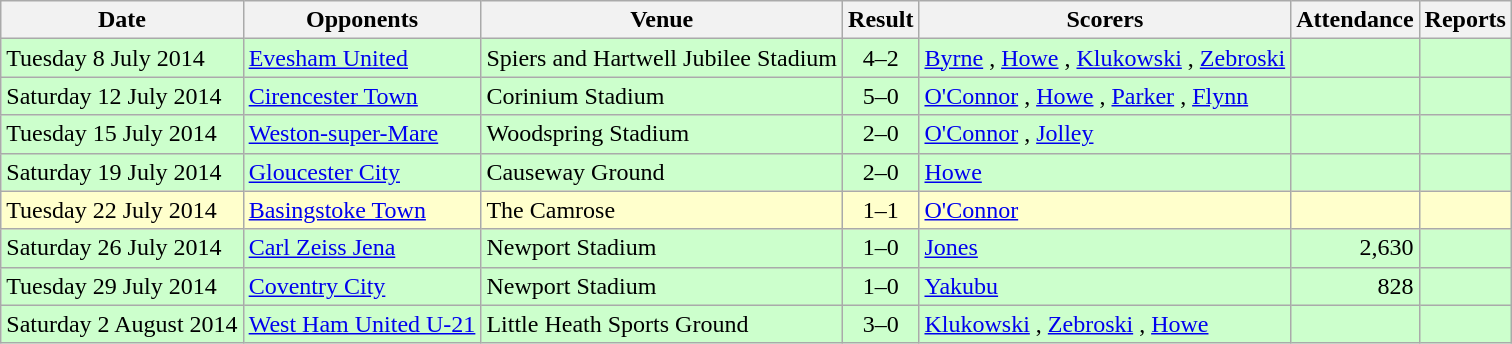<table class="wikitable">
<tr>
<th>Date</th>
<th>Opponents</th>
<th>Venue</th>
<th>Result</th>
<th>Scorers</th>
<th>Attendance</th>
<th>Reports</th>
</tr>
<tr bgcolor="#ccffcc">
<td>Tuesday 8 July 2014</td>
<td><a href='#'>Evesham United</a></td>
<td>Spiers and Hartwell Jubilee Stadium</td>
<td align="center">4–2</td>
<td><a href='#'>Byrne</a> , <a href='#'>Howe</a> , <a href='#'>Klukowski</a> , <a href='#'>Zebroski</a> </td>
<td></td>
<td></td>
</tr>
<tr bgcolor="#ccffcc">
<td>Saturday 12 July 2014</td>
<td><a href='#'>Cirencester Town</a></td>
<td>Corinium Stadium</td>
<td align="center">5–0</td>
<td><a href='#'>O'Connor</a> , <a href='#'>Howe</a> , <a href='#'>Parker</a> , <a href='#'>Flynn</a> </td>
<td></td>
<td></td>
</tr>
<tr bgcolor="#ccffcc">
<td>Tuesday 15 July 2014</td>
<td><a href='#'>Weston-super-Mare</a></td>
<td>Woodspring Stadium</td>
<td align="center">2–0</td>
<td><a href='#'>O'Connor</a> , <a href='#'>Jolley</a> </td>
<td></td>
<td></td>
</tr>
<tr bgcolor="#ccffcc">
<td>Saturday 19 July 2014</td>
<td><a href='#'>Gloucester City</a></td>
<td>Causeway Ground</td>
<td align="center">2–0</td>
<td><a href='#'>Howe</a> </td>
<td></td>
<td></td>
</tr>
<tr bgcolor="#ffffcc">
<td>Tuesday 22 July 2014</td>
<td><a href='#'>Basingstoke Town</a></td>
<td>The Camrose</td>
<td align="center">1–1</td>
<td><a href='#'>O'Connor</a> </td>
<td></td>
<td></td>
</tr>
<tr bgcolor="#ccffcc">
<td>Saturday 26 July 2014</td>
<td> <a href='#'>Carl Zeiss Jena</a></td>
<td>Newport Stadium</td>
<td align="center">1–0</td>
<td><a href='#'>Jones</a> </td>
<td align="right">2,630</td>
<td></td>
</tr>
<tr bgcolor="#ccffcc">
<td>Tuesday 29 July 2014</td>
<td><a href='#'>Coventry City</a></td>
<td>Newport Stadium</td>
<td align="center">1–0</td>
<td><a href='#'>Yakubu</a> </td>
<td align="right">828</td>
<td></td>
</tr>
<tr bgcolor="#ccffcc">
<td>Saturday 2 August 2014</td>
<td><a href='#'>West Ham United U-21</a></td>
<td>Little Heath Sports Ground</td>
<td align="center">3–0</td>
<td><a href='#'>Klukowski</a> , <a href='#'>Zebroski</a> , <a href='#'>Howe</a> </td>
<td></td>
<td></td>
</tr>
</table>
